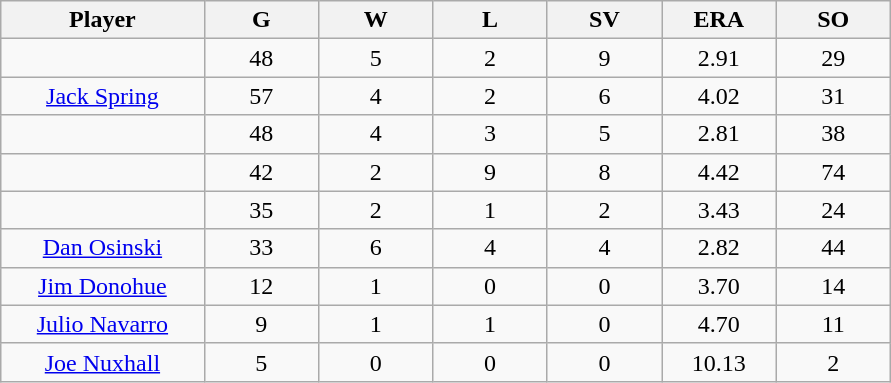<table class="wikitable sortable">
<tr>
<th bgcolor="#DDDDFF" width="16%">Player</th>
<th bgcolor="#DDDDFF" width="9%">G</th>
<th bgcolor="#DDDDFF" width="9%">W</th>
<th bgcolor="#DDDDFF" width="9%">L</th>
<th bgcolor="#DDDDFF" width="9%">SV</th>
<th bgcolor="#DDDDFF" width="9%">ERA</th>
<th bgcolor="#DDDDFF" width="9%">SO</th>
</tr>
<tr align="center">
<td></td>
<td>48</td>
<td>5</td>
<td>2</td>
<td>9</td>
<td>2.91</td>
<td>29</td>
</tr>
<tr align=center>
<td><a href='#'>Jack Spring</a></td>
<td>57</td>
<td>4</td>
<td>2</td>
<td>6</td>
<td>4.02</td>
<td>31</td>
</tr>
<tr align="center">
<td></td>
<td>48</td>
<td>4</td>
<td>3</td>
<td>5</td>
<td>2.81</td>
<td>38</td>
</tr>
<tr align="center">
<td></td>
<td>42</td>
<td>2</td>
<td>9</td>
<td>8</td>
<td>4.42</td>
<td>74</td>
</tr>
<tr align="center">
<td></td>
<td>35</td>
<td>2</td>
<td>1</td>
<td>2</td>
<td>3.43</td>
<td>24</td>
</tr>
<tr align="center">
<td><a href='#'>Dan Osinski</a></td>
<td>33</td>
<td>6</td>
<td>4</td>
<td>4</td>
<td>2.82</td>
<td>44</td>
</tr>
<tr align="center">
<td><a href='#'>Jim Donohue</a></td>
<td>12</td>
<td>1</td>
<td>0</td>
<td>0</td>
<td>3.70</td>
<td>14</td>
</tr>
<tr align="center">
<td><a href='#'>Julio Navarro</a></td>
<td>9</td>
<td>1</td>
<td>1</td>
<td>0</td>
<td>4.70</td>
<td>11</td>
</tr>
<tr align="center">
<td><a href='#'>Joe Nuxhall</a></td>
<td>5</td>
<td>0</td>
<td>0</td>
<td>0</td>
<td>10.13</td>
<td>2</td>
</tr>
</table>
